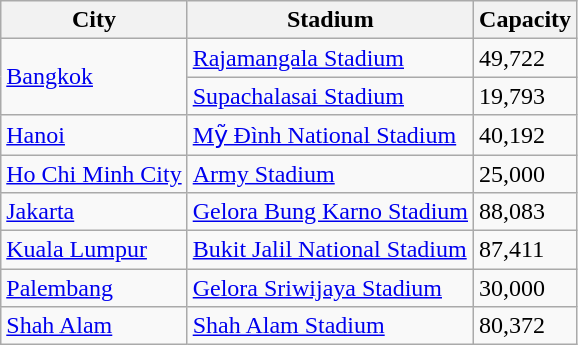<table class="wikitable sortable">
<tr>
<th>City</th>
<th>Stadium</th>
<th>Capacity</th>
</tr>
<tr>
<td rowspan="2"> <a href='#'>Bangkok</a></td>
<td><a href='#'>Rajamangala Stadium</a></td>
<td>49,722</td>
</tr>
<tr>
<td><a href='#'>Supachalasai Stadium</a></td>
<td>19,793</td>
</tr>
<tr>
<td> <a href='#'>Hanoi</a></td>
<td><a href='#'>Mỹ Đình National Stadium</a></td>
<td>40,192</td>
</tr>
<tr>
<td> <a href='#'>Ho Chi Minh City</a></td>
<td><a href='#'>Army Stadium</a></td>
<td>25,000</td>
</tr>
<tr>
<td> <a href='#'>Jakarta</a></td>
<td><a href='#'>Gelora Bung Karno Stadium</a></td>
<td>88,083</td>
</tr>
<tr>
<td> <a href='#'>Kuala Lumpur</a></td>
<td><a href='#'>Bukit Jalil National Stadium</a></td>
<td>87,411</td>
</tr>
<tr>
<td> <a href='#'>Palembang</a></td>
<td><a href='#'>Gelora Sriwijaya Stadium</a></td>
<td>30,000</td>
</tr>
<tr>
<td> <a href='#'>Shah Alam</a></td>
<td><a href='#'>Shah Alam Stadium</a></td>
<td>80,372</td>
</tr>
</table>
